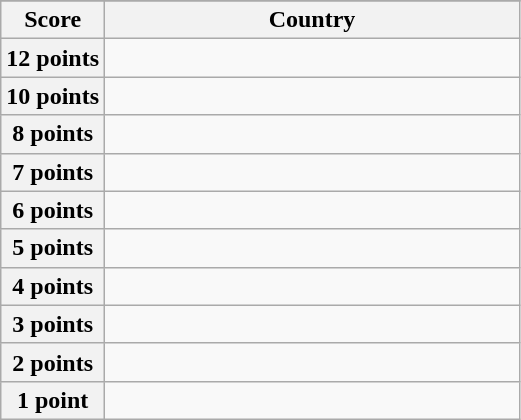<table class="wikitable">
<tr>
</tr>
<tr>
<th scope="col" width="20%">Score</th>
<th scope="col">Country</th>
</tr>
<tr>
<th scope="row">12 points</th>
<td></td>
</tr>
<tr>
<th scope="row">10 points</th>
<td></td>
</tr>
<tr>
<th scope="row">8 points</th>
<td></td>
</tr>
<tr>
<th scope="row">7 points</th>
<td></td>
</tr>
<tr>
<th scope="row">6 points</th>
<td></td>
</tr>
<tr>
<th scope="row">5 points</th>
<td></td>
</tr>
<tr>
<th scope="row">4 points</th>
<td></td>
</tr>
<tr>
<th scope="row">3 points</th>
<td></td>
</tr>
<tr>
<th scope="row">2 points</th>
<td></td>
</tr>
<tr>
<th scope="row">1 point</th>
<td></td>
</tr>
</table>
